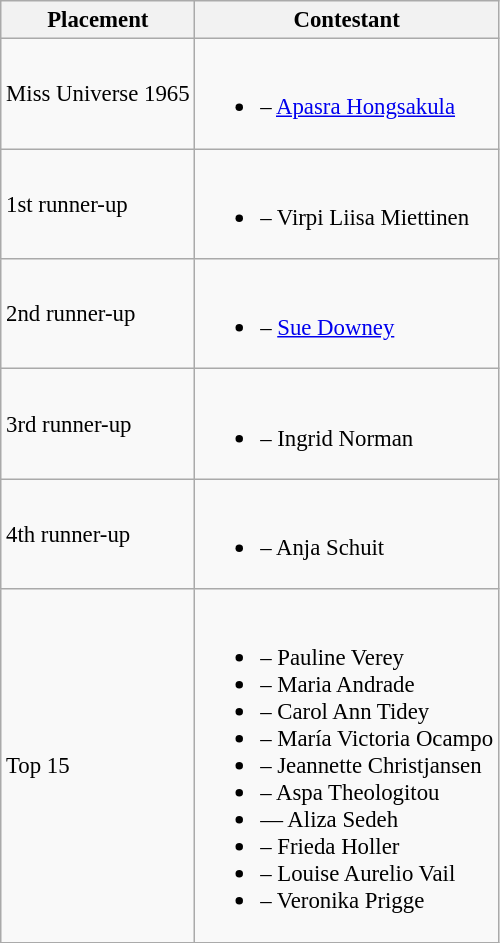<table class="wikitable sortable" style="font-size:95%;">
<tr>
<th>Placement</th>
<th>Contestant</th>
</tr>
<tr>
<td>Miss Universe 1965</td>
<td><br><ul><li> – <a href='#'>Apasra Hongsakula</a></li></ul></td>
</tr>
<tr>
<td>1st runner-up</td>
<td><br><ul><li> – Virpi Liisa Miettinen</li></ul></td>
</tr>
<tr>
<td>2nd runner-up</td>
<td><br><ul><li> – <a href='#'>Sue Downey</a></li></ul></td>
</tr>
<tr>
<td>3rd runner-up</td>
<td><br><ul><li> – Ingrid Norman</li></ul></td>
</tr>
<tr>
<td>4th runner-up</td>
<td><br><ul><li> – Anja Schuit</li></ul></td>
</tr>
<tr>
<td>Top 15</td>
<td><br><ul><li> – Pauline Verey</li><li> – Maria Andrade</li><li> – Carol Ann Tidey</li><li> – María Victoria Ocampo</li><li> – Jeannette Christjansen</li><li> – Aspa Theologitou</li><li> — Aliza Sedeh</li><li> – Frieda Holler</li><li> – Louise Aurelio Vail</li><li> – Veronika Prigge</li></ul></td>
</tr>
</table>
